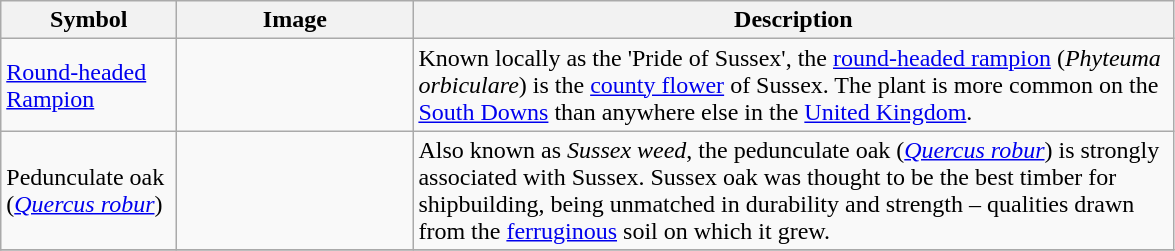<table class="wikitable">
<tr>
<th width="110">Symbol</th>
<th width="150">Image</th>
<th width="500">Description</th>
</tr>
<tr>
<td><a href='#'>Round-headed Rampion</a></td>
<td></td>
<td>Known locally as the 'Pride of Sussex', the <a href='#'>round-headed rampion</a> (<em>Phyteuma orbiculare</em>) is the  <a href='#'>county flower</a> of Sussex.  The plant is more common on the <a href='#'>South Downs</a> than anywhere else in the <a href='#'>United Kingdom</a>.</td>
</tr>
<tr>
<td>Pedunculate oak (<em><a href='#'>Quercus robur</a></em>)</td>
<td></td>
<td>Also known as <em>Sussex weed</em>, the pedunculate oak (<em><a href='#'>Quercus robur</a></em>) is strongly associated with Sussex. Sussex oak was thought to be the best timber for shipbuilding, being unmatched in durability and strength – qualities drawn from the <a href='#'>ferruginous</a> soil on which it grew.</td>
</tr>
<tr>
</tr>
</table>
